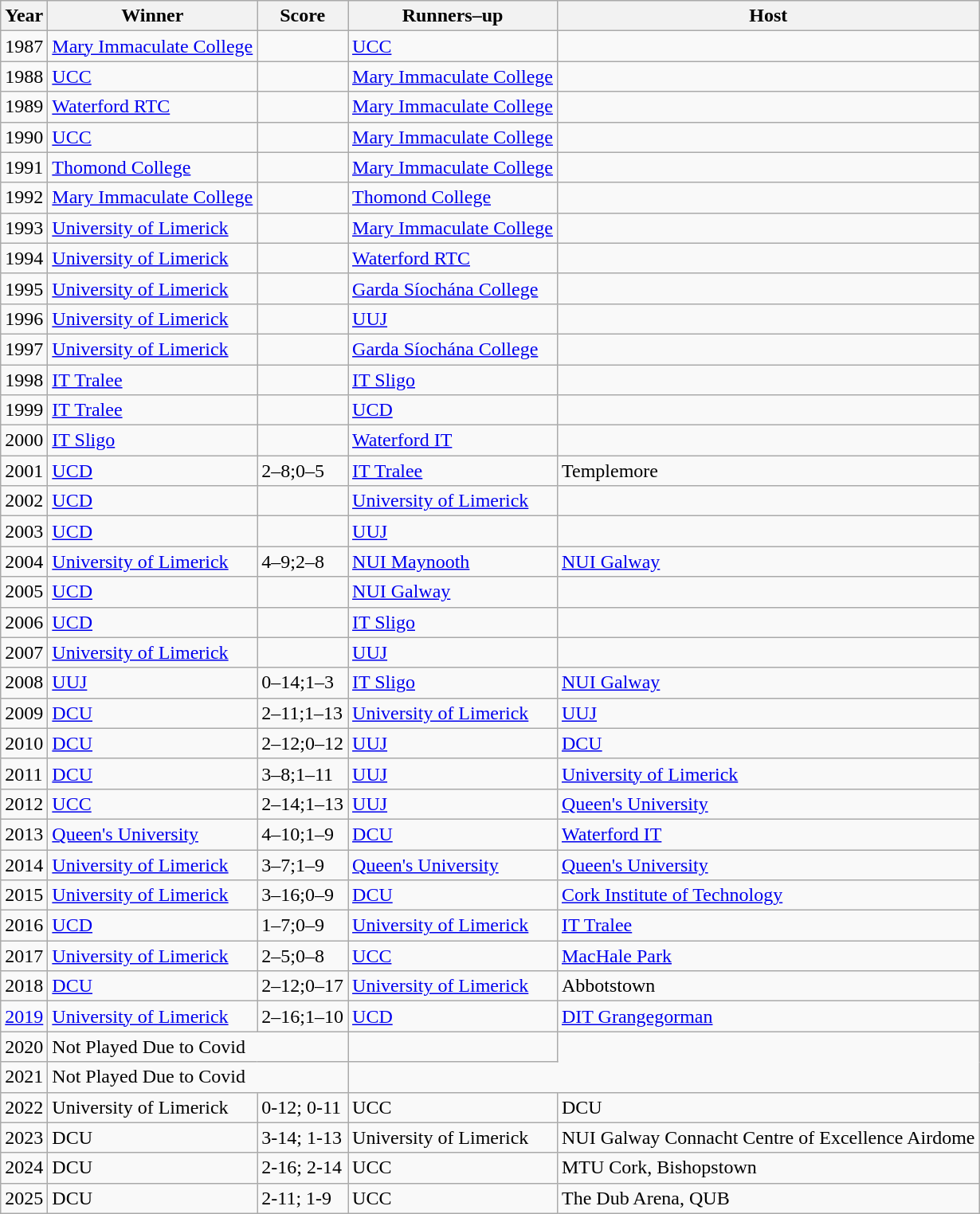<table class="wikitable collapsible">
<tr>
<th>Year</th>
<th>Winner</th>
<th>Score</th>
<th>Runners–up</th>
<th>Host</th>
</tr>
<tr>
<td>1987</td>
<td><a href='#'>Mary Immaculate College</a></td>
<td></td>
<td><a href='#'>UCC</a></td>
<td></td>
</tr>
<tr>
<td>1988</td>
<td><a href='#'>UCC</a></td>
<td></td>
<td><a href='#'>Mary Immaculate College</a></td>
<td></td>
</tr>
<tr>
<td>1989</td>
<td><a href='#'>Waterford RTC</a></td>
<td></td>
<td><a href='#'>Mary Immaculate College</a></td>
<td></td>
</tr>
<tr>
<td>1990</td>
<td><a href='#'>UCC</a></td>
<td></td>
<td><a href='#'>Mary Immaculate College</a></td>
<td></td>
</tr>
<tr>
<td>1991</td>
<td><a href='#'>Thomond College</a></td>
<td></td>
<td><a href='#'>Mary Immaculate College</a></td>
<td></td>
</tr>
<tr>
<td>1992</td>
<td><a href='#'>Mary Immaculate College</a></td>
<td></td>
<td><a href='#'>Thomond College</a></td>
<td></td>
</tr>
<tr>
<td>1993</td>
<td><a href='#'>University of Limerick</a></td>
<td></td>
<td><a href='#'>Mary Immaculate College</a></td>
<td></td>
</tr>
<tr>
<td>1994</td>
<td><a href='#'>University of Limerick</a></td>
<td></td>
<td><a href='#'>Waterford RTC</a></td>
<td></td>
</tr>
<tr>
<td>1995</td>
<td><a href='#'>University of Limerick</a></td>
<td></td>
<td><a href='#'>Garda Síochána College</a></td>
<td></td>
</tr>
<tr>
<td>1996</td>
<td><a href='#'>University of Limerick</a></td>
<td></td>
<td><a href='#'>UUJ</a></td>
<td></td>
</tr>
<tr>
<td>1997</td>
<td><a href='#'>University of Limerick</a></td>
<td></td>
<td><a href='#'>Garda Síochána College</a></td>
<td></td>
</tr>
<tr>
<td>1998</td>
<td><a href='#'>IT Tralee</a></td>
<td></td>
<td><a href='#'>IT Sligo</a></td>
<td></td>
</tr>
<tr>
<td>1999</td>
<td><a href='#'>IT Tralee</a></td>
<td></td>
<td><a href='#'>UCD</a></td>
<td></td>
</tr>
<tr>
<td>2000</td>
<td><a href='#'>IT Sligo</a></td>
<td></td>
<td><a href='#'>Waterford IT</a></td>
<td></td>
</tr>
<tr>
<td>2001 </td>
<td><a href='#'>UCD</a></td>
<td>2–8;0–5</td>
<td><a href='#'>IT Tralee</a></td>
<td>Templemore</td>
</tr>
<tr>
<td>2002</td>
<td><a href='#'>UCD</a></td>
<td></td>
<td><a href='#'>University of Limerick</a></td>
<td></td>
</tr>
<tr>
<td>2003</td>
<td><a href='#'>UCD</a></td>
<td></td>
<td><a href='#'>UUJ</a></td>
<td></td>
</tr>
<tr>
<td>2004 </td>
<td><a href='#'>University of Limerick</a></td>
<td>4–9;2–8</td>
<td><a href='#'>NUI Maynooth</a></td>
<td><a href='#'>NUI Galway</a></td>
</tr>
<tr>
<td>2005</td>
<td><a href='#'>UCD</a></td>
<td></td>
<td><a href='#'>NUI Galway</a></td>
<td></td>
</tr>
<tr>
<td>2006</td>
<td><a href='#'>UCD</a></td>
<td></td>
<td><a href='#'>IT Sligo</a></td>
<td></td>
</tr>
<tr>
<td>2007</td>
<td><a href='#'>University of Limerick</a></td>
<td></td>
<td><a href='#'>UUJ</a></td>
<td></td>
</tr>
<tr>
<td>2008 </td>
<td><a href='#'>UUJ</a></td>
<td>0–14;1–3</td>
<td><a href='#'>IT Sligo</a></td>
<td><a href='#'>NUI Galway</a></td>
</tr>
<tr>
<td>2009 </td>
<td><a href='#'>DCU</a></td>
<td>2–11;1–13</td>
<td><a href='#'>University of Limerick</a></td>
<td><a href='#'>UUJ</a></td>
</tr>
<tr>
<td>2010 </td>
<td><a href='#'>DCU</a></td>
<td>2–12;0–12</td>
<td><a href='#'>UUJ</a></td>
<td><a href='#'>DCU</a></td>
</tr>
<tr>
<td>2011 </td>
<td><a href='#'>DCU</a></td>
<td>3–8;1–11</td>
<td><a href='#'>UUJ</a></td>
<td><a href='#'>University of Limerick</a></td>
</tr>
<tr>
<td>2012 </td>
<td><a href='#'>UCC</a></td>
<td>2–14;1–13</td>
<td><a href='#'>UUJ</a></td>
<td><a href='#'>Queen's University</a></td>
</tr>
<tr>
<td>2013 </td>
<td><a href='#'>Queen's University</a></td>
<td>4–10;1–9</td>
<td><a href='#'>DCU</a></td>
<td><a href='#'>Waterford IT</a></td>
</tr>
<tr>
<td>2014 </td>
<td><a href='#'>University of Limerick</a></td>
<td>3–7;1–9</td>
<td><a href='#'>Queen's University</a></td>
<td><a href='#'>Queen's University</a></td>
</tr>
<tr>
<td>2015 </td>
<td><a href='#'>University of Limerick</a></td>
<td>3–16;0–9</td>
<td><a href='#'>DCU</a></td>
<td><a href='#'>Cork Institute of Technology</a></td>
</tr>
<tr>
<td>2016 </td>
<td><a href='#'>UCD</a></td>
<td>1–7;0–9</td>
<td><a href='#'>University of Limerick</a></td>
<td><a href='#'>IT Tralee</a></td>
</tr>
<tr>
<td>2017 </td>
<td><a href='#'>University of Limerick</a></td>
<td>2–5;0–8</td>
<td><a href='#'>UCC</a></td>
<td><a href='#'>MacHale Park</a></td>
</tr>
<tr>
<td>2018 </td>
<td><a href='#'>DCU</a></td>
<td>2–12;0–17</td>
<td><a href='#'>University of Limerick</a></td>
<td>Abbotstown</td>
</tr>
<tr>
<td><a href='#'>2019</a></td>
<td><a href='#'>University of Limerick</a></td>
<td>2–16;1–10</td>
<td><a href='#'>UCD</a></td>
<td><a href='#'>DIT Grangegorman</a></td>
</tr>
<tr>
<td>2020</td>
<td colspan="2">Not Played Due to Covid</td>
<td></td>
</tr>
<tr>
<td>2021</td>
<td colspan="2">Not Played Due to Covid</td>
</tr>
<tr>
<td>2022</td>
<td>University of Limerick</td>
<td>0-12; 0-11</td>
<td>UCC</td>
<td>DCU</td>
</tr>
<tr>
<td>2023</td>
<td>DCU</td>
<td>3-14; 1-13</td>
<td>University of Limerick</td>
<td>NUI Galway Connacht Centre of Excellence Airdome</td>
</tr>
<tr>
<td>2024</td>
<td>DCU</td>
<td>2-16; 2-14</td>
<td>UCC</td>
<td>MTU Cork, Bishopstown</td>
</tr>
<tr>
<td>2025</td>
<td>DCU</td>
<td>2-11; 1-9</td>
<td>UCC</td>
<td>The Dub Arena, QUB</td>
</tr>
</table>
